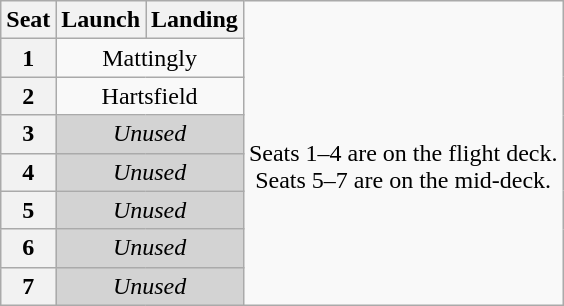<table class="wikitable" style="text-align:center">
<tr>
<th>Seat</th>
<th>Launch</th>
<th>Landing</th>
<td rowspan=8><br>Seats 1–4 are on the flight deck.<br>Seats 5–7 are on the mid-deck.</td>
</tr>
<tr>
<th>1</th>
<td colspan=2>Mattingly</td>
</tr>
<tr>
<th>2</th>
<td colspan=2>Hartsfield</td>
</tr>
<tr>
<th>3</th>
<td colspan=2 style="background-color:lightgray"><em>Unused</em></td>
</tr>
<tr>
<th>4</th>
<td colspan=2 style="background-color:lightgray"><em>Unused</em></td>
</tr>
<tr>
<th>5</th>
<td colspan=2 style="background-color:lightgray"><em>Unused</em></td>
</tr>
<tr>
<th>6</th>
<td colspan=2 style="background-color:lightgray"><em>Unused</em></td>
</tr>
<tr>
<th>7</th>
<td colspan=2 style="background-color:lightgray"><em>Unused</em></td>
</tr>
</table>
